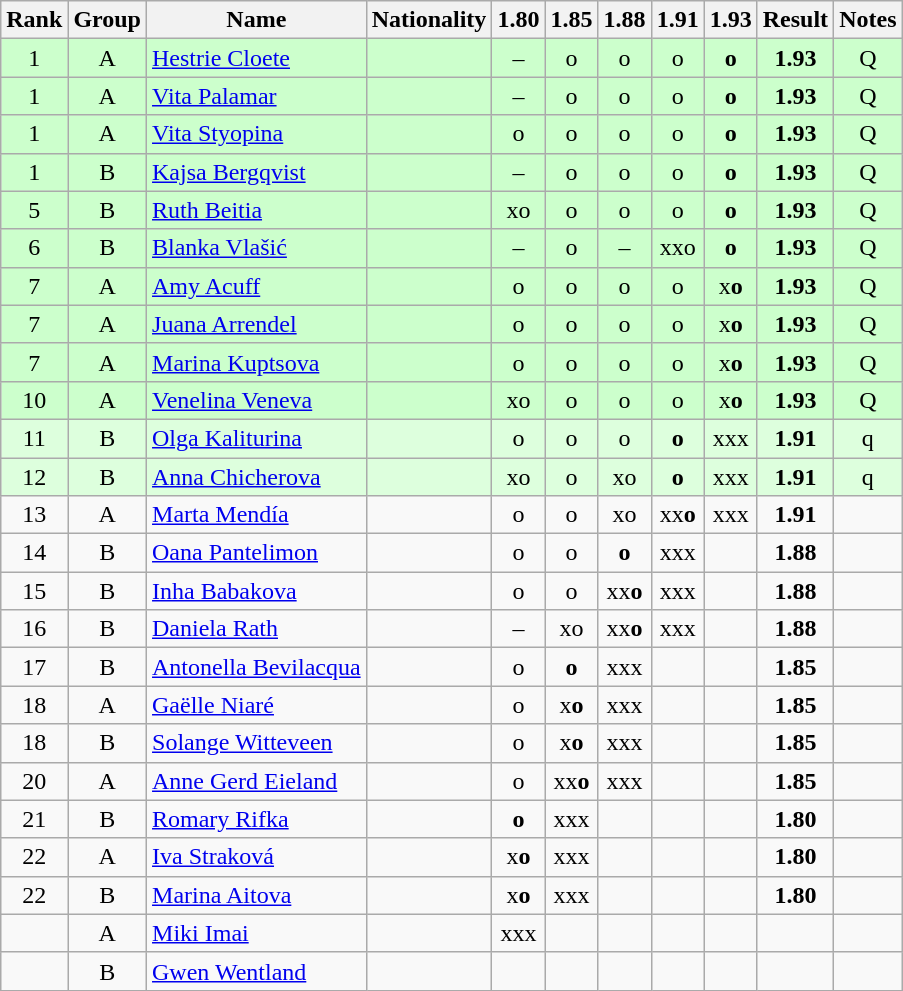<table class="wikitable sortable" style="text-align:center">
<tr>
<th>Rank</th>
<th>Group</th>
<th>Name</th>
<th>Nationality</th>
<th>1.80</th>
<th>1.85</th>
<th>1.88</th>
<th>1.91</th>
<th>1.93</th>
<th>Result</th>
<th>Notes</th>
</tr>
<tr bgcolor=ccffcc>
<td>1</td>
<td>A</td>
<td align=left><a href='#'>Hestrie Cloete</a></td>
<td align=left></td>
<td>–</td>
<td>o</td>
<td>o</td>
<td>o</td>
<td><strong>o</strong></td>
<td><strong>1.93</strong></td>
<td>Q</td>
</tr>
<tr bgcolor=ccffcc>
<td>1</td>
<td>A</td>
<td align=left><a href='#'>Vita Palamar</a></td>
<td align=left></td>
<td>–</td>
<td>o</td>
<td>o</td>
<td>o</td>
<td><strong>o</strong></td>
<td><strong>1.93</strong></td>
<td>Q</td>
</tr>
<tr bgcolor=ccffcc>
<td>1</td>
<td>A</td>
<td align=left><a href='#'>Vita Styopina</a></td>
<td align=left></td>
<td>o</td>
<td>o</td>
<td>o</td>
<td>o</td>
<td><strong>o</strong></td>
<td><strong>1.93</strong></td>
<td>Q</td>
</tr>
<tr bgcolor=ccffcc>
<td>1</td>
<td>B</td>
<td align=left><a href='#'>Kajsa Bergqvist</a></td>
<td align=left></td>
<td>–</td>
<td>o</td>
<td>o</td>
<td>o</td>
<td><strong>o</strong></td>
<td><strong>1.93</strong></td>
<td>Q</td>
</tr>
<tr bgcolor=ccffcc>
<td>5</td>
<td>B</td>
<td align=left><a href='#'>Ruth Beitia</a></td>
<td align=left></td>
<td>xo</td>
<td>o</td>
<td>o</td>
<td>o</td>
<td><strong>o</strong></td>
<td><strong>1.93</strong></td>
<td>Q</td>
</tr>
<tr bgcolor=ccffcc>
<td>6</td>
<td>B</td>
<td align=left><a href='#'>Blanka Vlašić</a></td>
<td align=left></td>
<td>–</td>
<td>o</td>
<td>–</td>
<td>xxo</td>
<td><strong>o</strong></td>
<td><strong>1.93</strong></td>
<td>Q</td>
</tr>
<tr bgcolor=ccffcc>
<td>7</td>
<td>A</td>
<td align=left><a href='#'>Amy Acuff</a></td>
<td align=left></td>
<td>o</td>
<td>o</td>
<td>o</td>
<td>o</td>
<td>x<strong>o</strong></td>
<td><strong>1.93</strong></td>
<td>Q</td>
</tr>
<tr bgcolor=ccffcc>
<td>7</td>
<td>A</td>
<td align=left><a href='#'>Juana Arrendel</a></td>
<td align=left></td>
<td>o</td>
<td>o</td>
<td>o</td>
<td>o</td>
<td>x<strong>o</strong></td>
<td><strong>1.93</strong></td>
<td>Q</td>
</tr>
<tr bgcolor=ccffcc>
<td>7</td>
<td>A</td>
<td align=left><a href='#'>Marina Kuptsova</a></td>
<td align=left></td>
<td>o</td>
<td>o</td>
<td>o</td>
<td>o</td>
<td>x<strong>o</strong></td>
<td><strong>1.93</strong></td>
<td>Q</td>
</tr>
<tr bgcolor=ccffcc>
<td>10</td>
<td>A</td>
<td align=left><a href='#'>Venelina Veneva</a></td>
<td align=left></td>
<td>xo</td>
<td>o</td>
<td>o</td>
<td>o</td>
<td>x<strong>o</strong></td>
<td><strong>1.93</strong></td>
<td>Q</td>
</tr>
<tr bgcolor=ddffdd>
<td>11</td>
<td>B</td>
<td align=left><a href='#'>Olga Kaliturina</a></td>
<td align=left></td>
<td>o</td>
<td>o</td>
<td>o</td>
<td><strong>o</strong></td>
<td>xxx</td>
<td><strong>1.91</strong></td>
<td>q</td>
</tr>
<tr bgcolor=ddffdd>
<td>12</td>
<td>B</td>
<td align=left><a href='#'>Anna Chicherova</a></td>
<td align=left></td>
<td>xo</td>
<td>o</td>
<td>xo</td>
<td><strong>o</strong></td>
<td>xxx</td>
<td><strong>1.91</strong></td>
<td>q</td>
</tr>
<tr>
<td>13</td>
<td>A</td>
<td align=left><a href='#'>Marta Mendía</a></td>
<td align=left></td>
<td>o</td>
<td>o</td>
<td>xo</td>
<td>xx<strong>o</strong></td>
<td>xxx</td>
<td><strong>1.91</strong></td>
<td></td>
</tr>
<tr>
<td>14</td>
<td>B</td>
<td align=left><a href='#'>Oana Pantelimon</a></td>
<td align=left></td>
<td>o</td>
<td>o</td>
<td><strong>o</strong></td>
<td>xxx</td>
<td></td>
<td><strong>1.88</strong></td>
<td></td>
</tr>
<tr>
<td>15</td>
<td>B</td>
<td align=left><a href='#'>Inha Babakova</a></td>
<td align=left></td>
<td>o</td>
<td>o</td>
<td>xx<strong>o</strong></td>
<td>xxx</td>
<td></td>
<td><strong>1.88</strong></td>
<td></td>
</tr>
<tr>
<td>16</td>
<td>B</td>
<td align=left><a href='#'>Daniela Rath</a></td>
<td align=left></td>
<td>–</td>
<td>xo</td>
<td>xx<strong>o</strong></td>
<td>xxx</td>
<td></td>
<td><strong>1.88</strong></td>
<td></td>
</tr>
<tr>
<td>17</td>
<td>B</td>
<td align=left><a href='#'>Antonella Bevilacqua</a></td>
<td align=left></td>
<td>o</td>
<td><strong>o</strong></td>
<td>xxx</td>
<td></td>
<td></td>
<td><strong>1.85</strong></td>
<td></td>
</tr>
<tr>
<td>18</td>
<td>A</td>
<td align=left><a href='#'>Gaëlle Niaré</a></td>
<td align=left></td>
<td>o</td>
<td>x<strong>o</strong></td>
<td>xxx</td>
<td></td>
<td></td>
<td><strong>1.85</strong></td>
<td></td>
</tr>
<tr>
<td>18</td>
<td>B</td>
<td align=left><a href='#'>Solange Witteveen</a></td>
<td align=left></td>
<td>o</td>
<td>x<strong>o</strong></td>
<td>xxx</td>
<td></td>
<td></td>
<td><strong>1.85</strong></td>
<td></td>
</tr>
<tr>
<td>20</td>
<td>A</td>
<td align=left><a href='#'>Anne Gerd Eieland</a></td>
<td align=left></td>
<td>o</td>
<td>xx<strong>o</strong></td>
<td>xxx</td>
<td></td>
<td></td>
<td><strong>1.85</strong></td>
<td></td>
</tr>
<tr>
<td>21</td>
<td>B</td>
<td align=left><a href='#'>Romary Rifka</a></td>
<td align=left></td>
<td><strong>o</strong></td>
<td>xxx</td>
<td></td>
<td></td>
<td></td>
<td><strong>1.80</strong></td>
<td></td>
</tr>
<tr>
<td>22</td>
<td>A</td>
<td align=left><a href='#'>Iva Straková</a></td>
<td align=left></td>
<td>x<strong>o</strong></td>
<td>xxx</td>
<td></td>
<td></td>
<td></td>
<td><strong>1.80</strong></td>
<td></td>
</tr>
<tr>
<td>22</td>
<td>B</td>
<td align=left><a href='#'>Marina Aitova</a></td>
<td align=left></td>
<td>x<strong>o</strong></td>
<td>xxx</td>
<td></td>
<td></td>
<td></td>
<td><strong>1.80</strong></td>
<td></td>
</tr>
<tr>
<td></td>
<td>A</td>
<td align=left><a href='#'>Miki Imai</a></td>
<td align=left></td>
<td>xxx</td>
<td></td>
<td></td>
<td></td>
<td></td>
<td><strong></strong></td>
<td></td>
</tr>
<tr>
<td></td>
<td>B</td>
<td align=left><a href='#'>Gwen Wentland</a></td>
<td align=left></td>
<td></td>
<td></td>
<td></td>
<td></td>
<td></td>
<td><strong></strong></td>
<td></td>
</tr>
</table>
